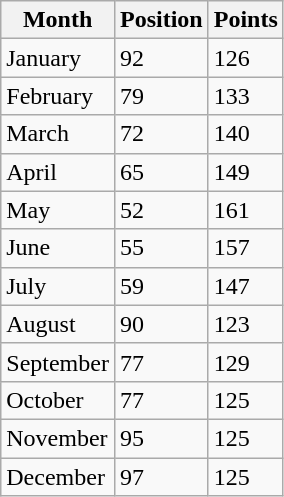<table class="wikitable">
<tr>
<th>Month</th>
<th>Position</th>
<th>Points</th>
</tr>
<tr>
<td>January</td>
<td>92</td>
<td>126</td>
</tr>
<tr>
<td>February</td>
<td>79</td>
<td>133</td>
</tr>
<tr>
<td>March</td>
<td>72</td>
<td>140</td>
</tr>
<tr>
<td>April</td>
<td>65</td>
<td>149</td>
</tr>
<tr>
<td>May</td>
<td>52</td>
<td>161</td>
</tr>
<tr>
<td>June</td>
<td>55</td>
<td>157</td>
</tr>
<tr>
<td>July</td>
<td>59</td>
<td>147</td>
</tr>
<tr>
<td>August</td>
<td>90</td>
<td>123</td>
</tr>
<tr>
<td>September</td>
<td>77</td>
<td>129</td>
</tr>
<tr>
<td>October</td>
<td>77</td>
<td>125</td>
</tr>
<tr>
<td>November</td>
<td>95</td>
<td>125</td>
</tr>
<tr>
<td>December</td>
<td>97</td>
<td>125</td>
</tr>
</table>
